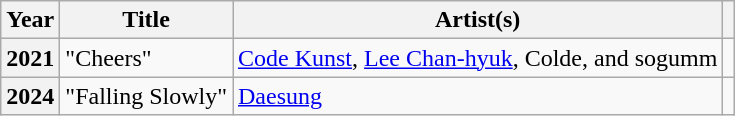<table class="wikitable plainrowheaders">
<tr>
<th scope="col">Year</th>
<th scope="col">Title</th>
<th scope="col">Artist(s)</th>
<th scope="col"></th>
</tr>
<tr>
<th scope="row">2021</th>
<td>"Cheers"<br></td>
<td><a href='#'>Code Kunst</a>, <a href='#'>Lee Chan-hyuk</a>, Colde, and sogumm</td>
<td style="text-align:center"></td>
</tr>
<tr>
<th scope="row">2024</th>
<td>"Falling Slowly"</td>
<td><a href='#'>Daesung</a></td>
<td style="text-align:center"></td>
</tr>
</table>
